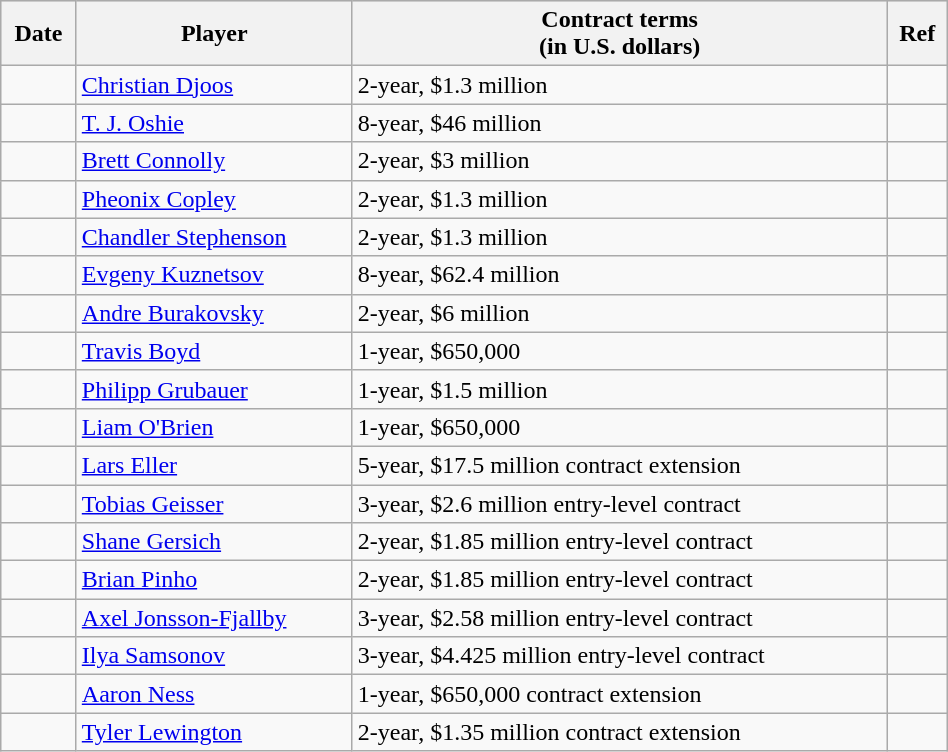<table class="wikitable" style="width:50%;">
<tr style="background:#ddd; text-align:center;">
<th>Date</th>
<th>Player</th>
<th>Contract terms<br>(in U.S. dollars)</th>
<th>Ref</th>
</tr>
<tr>
<td></td>
<td><a href='#'>Christian Djoos</a></td>
<td>2-year, $1.3 million</td>
<td></td>
</tr>
<tr>
<td></td>
<td><a href='#'>T. J. Oshie</a></td>
<td>8-year, $46 million</td>
<td></td>
</tr>
<tr>
<td></td>
<td><a href='#'>Brett Connolly</a></td>
<td>2-year, $3 million</td>
<td></td>
</tr>
<tr>
<td></td>
<td><a href='#'>Pheonix Copley</a></td>
<td>2-year, $1.3 million</td>
<td></td>
</tr>
<tr>
<td></td>
<td><a href='#'>Chandler Stephenson</a></td>
<td>2-year, $1.3 million</td>
<td></td>
</tr>
<tr>
<td></td>
<td><a href='#'>Evgeny Kuznetsov</a></td>
<td>8-year, $62.4 million</td>
<td></td>
</tr>
<tr>
<td></td>
<td><a href='#'>Andre Burakovsky</a></td>
<td>2-year, $6 million</td>
<td></td>
</tr>
<tr>
<td></td>
<td><a href='#'>Travis Boyd</a></td>
<td>1-year, $650,000</td>
<td></td>
</tr>
<tr>
<td></td>
<td><a href='#'>Philipp Grubauer</a></td>
<td>1-year, $1.5 million</td>
<td></td>
</tr>
<tr>
<td></td>
<td><a href='#'>Liam O'Brien</a></td>
<td>1-year, $650,000</td>
<td></td>
</tr>
<tr>
<td></td>
<td><a href='#'>Lars Eller</a></td>
<td>5-year, $17.5 million contract extension</td>
<td></td>
</tr>
<tr>
<td></td>
<td><a href='#'>Tobias Geisser</a></td>
<td>3-year, $2.6 million entry-level contract</td>
<td></td>
</tr>
<tr>
<td></td>
<td><a href='#'>Shane Gersich</a></td>
<td>2-year, $1.85 million entry-level contract</td>
<td></td>
</tr>
<tr>
<td></td>
<td><a href='#'>Brian Pinho</a></td>
<td>2-year, $1.85 million entry-level contract</td>
<td></td>
</tr>
<tr>
<td></td>
<td><a href='#'>Axel Jonsson-Fjallby</a></td>
<td>3-year, $2.58 million entry-level contract</td>
<td></td>
</tr>
<tr>
<td></td>
<td><a href='#'>Ilya Samsonov</a></td>
<td>3-year, $4.425 million entry-level contract</td>
<td></td>
</tr>
<tr>
<td></td>
<td><a href='#'>Aaron Ness</a></td>
<td>1-year, $650,000 contract extension</td>
<td></td>
</tr>
<tr>
<td></td>
<td><a href='#'>Tyler Lewington</a></td>
<td>2-year, $1.35 million contract extension</td>
<td></td>
</tr>
</table>
